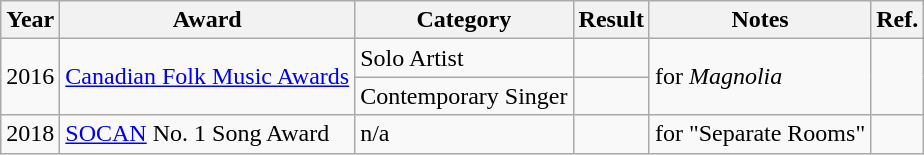<table class="wikitable">
<tr>
<th>Year</th>
<th>Award</th>
<th>Category</th>
<th>Result</th>
<th>Notes</th>
<th>Ref.</th>
</tr>
<tr>
<td rowspan="2">2016</td>
<td rowspan="2"><a href='#'>Canadian Folk Music Awards</a></td>
<td>Solo Artist</td>
<td></td>
<td rowspan="2">for <em>Magnolia</em></td>
<td rowspan="2"></td>
</tr>
<tr>
<td>Contemporary Singer</td>
<td></td>
</tr>
<tr>
<td>2018</td>
<td><a href='#'>SOCAN</a> No. 1 Song Award</td>
<td>n/a</td>
<td></td>
<td>for "Separate Rooms"</td>
<td></td>
</tr>
</table>
